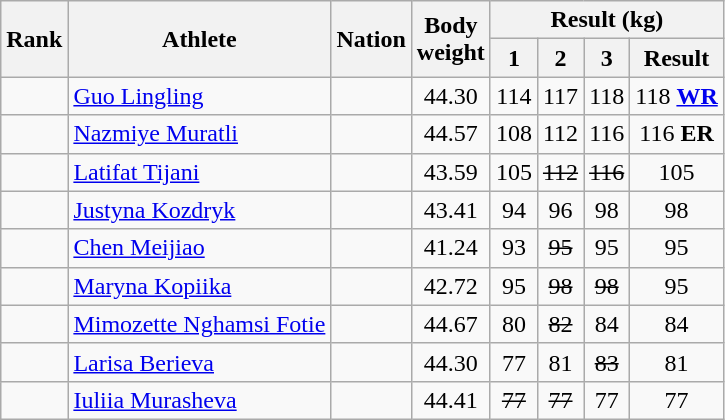<table class="wikitable sortable" style="text-align:center;">
<tr>
<th rowspan=2>Rank</th>
<th rowspan=2>Athlete</th>
<th rowspan=2>Nation</th>
<th rowspan=2>Body<br>weight</th>
<th colspan=4>Result (kg)</th>
</tr>
<tr>
<th>1</th>
<th>2</th>
<th>3</th>
<th>Result</th>
</tr>
<tr>
<td></td>
<td align=left><a href='#'>Guo Lingling</a></td>
<td align=left></td>
<td>44.30</td>
<td>114</td>
<td>117</td>
<td>118</td>
<td>118 <strong><a href='#'>WR</a></strong></td>
</tr>
<tr>
<td></td>
<td align=left><a href='#'>Nazmiye Muratli</a></td>
<td align=left></td>
<td>44.57</td>
<td>108</td>
<td>112</td>
<td>116</td>
<td>116 <strong>ER</strong></td>
</tr>
<tr>
<td></td>
<td align=left><a href='#'>Latifat Tijani</a></td>
<td align=left></td>
<td>43.59</td>
<td>105</td>
<td><s>112</s></td>
<td><s> 116 </s></td>
<td>105</td>
</tr>
<tr>
<td></td>
<td align=left><a href='#'>Justyna Kozdryk</a></td>
<td align=left></td>
<td>43.41</td>
<td>94</td>
<td>96</td>
<td>98</td>
<td>98</td>
</tr>
<tr>
<td></td>
<td align=left><a href='#'>Chen Meijiao</a></td>
<td align=left></td>
<td>41.24</td>
<td>93</td>
<td><s>95</s></td>
<td>95</td>
<td>95</td>
</tr>
<tr>
<td></td>
<td align=left><a href='#'>Maryna Kopiika</a></td>
<td align=left></td>
<td>42.72</td>
<td>95</td>
<td><s>98</s></td>
<td><s>98</s></td>
<td>95</td>
</tr>
<tr>
<td></td>
<td align=left><a href='#'>Mimozette Nghamsi Fotie</a></td>
<td align=left></td>
<td>44.67</td>
<td>80</td>
<td><s>82</s></td>
<td>84</td>
<td>84</td>
</tr>
<tr>
<td></td>
<td align=left><a href='#'>Larisa Berieva</a></td>
<td align=left></td>
<td>44.30</td>
<td>77</td>
<td>81</td>
<td><s>83</s></td>
<td>81</td>
</tr>
<tr>
<td></td>
<td align=left><a href='#'>Iuliia Murasheva</a></td>
<td align=left></td>
<td>44.41</td>
<td><s>77</s></td>
<td><s>77</s></td>
<td>77</td>
<td>77</td>
</tr>
</table>
